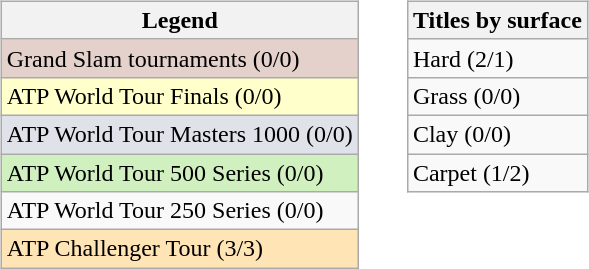<table width=43%>
<tr>
<td valign=top width=33% align=left><br><table class="wikitable">
<tr>
<th>Legend</th>
</tr>
<tr bgcolor="#e5d1cb">
<td>Grand Slam tournaments (0/0)</td>
</tr>
<tr bgcolor="ffffcc">
<td>ATP World Tour Finals (0/0)</td>
</tr>
<tr bgcolor="#dfe2e9">
<td>ATP World Tour Masters 1000 (0/0)</td>
</tr>
<tr bgcolor="#d0f0c0">
<td>ATP World Tour 500 Series (0/0)</td>
</tr>
<tr>
<td>ATP World Tour 250 Series (0/0)</td>
</tr>
<tr bgcolor="moccasin">
<td>ATP Challenger Tour (3/3)</td>
</tr>
</table>
</td>
<td valign=top width=33% align=left><br><table class="wikitable">
<tr>
<th>Titles by surface</th>
</tr>
<tr>
<td>Hard (2/1)</td>
</tr>
<tr>
<td>Grass (0/0)</td>
</tr>
<tr>
<td>Clay (0/0)</td>
</tr>
<tr>
<td>Carpet (1/2)</td>
</tr>
</table>
</td>
</tr>
</table>
